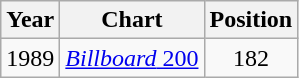<table class="wikitable">
<tr>
<th>Year</th>
<th>Chart</th>
<th>Position</th>
</tr>
<tr>
<td>1989</td>
<td><a href='#'><em>Billboard</em> 200</a></td>
<td align="center">182</td>
</tr>
</table>
